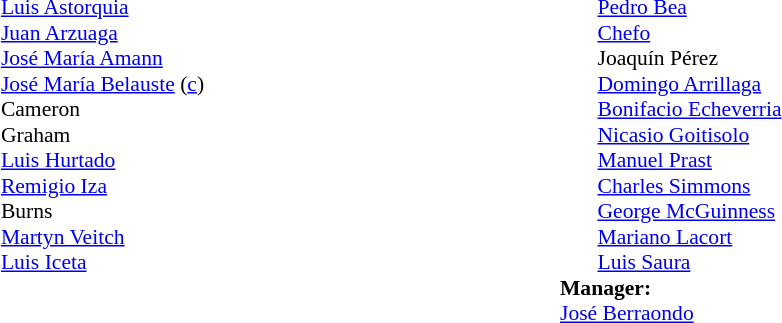<table width="100%">
<tr>
<td valign="top" width="50%"><br><table style="font-size: 90%" cellspacing="0" cellpadding="0" align=center>
<tr>
<th width="25"></th>
</tr>
<tr>
<td></td>
<td> <a href='#'>Luis Astorquia</a></td>
</tr>
<tr>
<td></td>
<td> <a href='#'>Juan Arzuaga</a></td>
</tr>
<tr>
<td></td>
<td> <a href='#'>José María Amann</a></td>
</tr>
<tr>
<td></td>
<td> <a href='#'>José María Belauste</a> (<a href='#'>c</a>)</td>
</tr>
<tr>
<td></td>
<td> Cameron</td>
</tr>
<tr>
<td></td>
<td> Graham</td>
</tr>
<tr>
<td></td>
<td> <a href='#'>Luis Hurtado</a></td>
</tr>
<tr>
<td></td>
<td> <a href='#'>Remigio Iza</a></td>
</tr>
<tr>
<td></td>
<td> Burns</td>
</tr>
<tr>
<td></td>
<td> <a href='#'>Martyn Veitch</a></td>
</tr>
<tr>
<td></td>
<td> <a href='#'>Luis Iceta</a></td>
</tr>
</table>
</td>
<td valign="top" width="50%"><br><table style="font-size: 90%" cellspacing="0" cellpadding="0">
<tr>
<td width="25"></td>
</tr>
<tr>
<td></td>
<td> <a href='#'>Pedro Bea</a></td>
</tr>
<tr>
<td></td>
<td> <a href='#'>Chefo</a></td>
</tr>
<tr>
<td></td>
<td> Joaquín Pérez</td>
</tr>
<tr>
<td></td>
<td> <a href='#'>Domingo Arrillaga</a></td>
</tr>
<tr>
<td></td>
<td> <a href='#'>Bonifacio Echeverria</a></td>
</tr>
<tr>
<td></td>
<td> <a href='#'>Nicasio Goitisolo</a></td>
</tr>
<tr>
<td></td>
<td> <a href='#'>Manuel Prast</a></td>
</tr>
<tr>
<td></td>
<td> <a href='#'>Charles Simmons</a></td>
</tr>
<tr>
<td></td>
<td> <a href='#'>George McGuinness</a></td>
</tr>
<tr>
<td></td>
<td> <a href='#'>Mariano Lacort</a></td>
</tr>
<tr>
<td></td>
<td> <a href='#'>Luis Saura</a></td>
</tr>
<tr>
<td colspan=4><strong>Manager:</strong></td>
</tr>
<tr>
<td colspan="4"> <a href='#'>José Berraondo</a></td>
</tr>
<tr>
</tr>
</table>
</td>
</tr>
</table>
